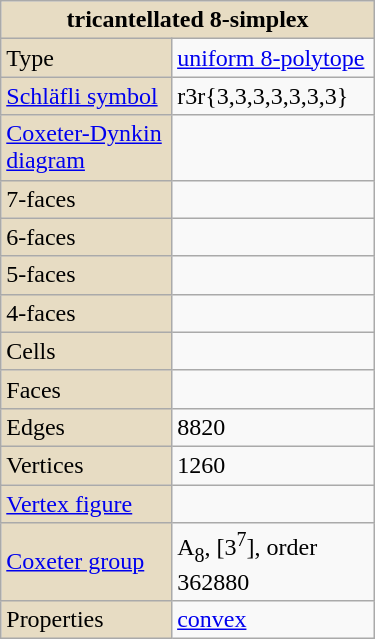<table class="wikitable" align="right" style="margin-left:10px" width="250">
<tr>
<th style="background:#e7dcc3;" colspan="2">tricantellated 8-simplex</th>
</tr>
<tr>
<td style="background:#e7dcc3;">Type</td>
<td><a href='#'>uniform 8-polytope</a></td>
</tr>
<tr>
<td style="background:#e7dcc3;"><a href='#'>Schläfli symbol</a></td>
<td>r3r{3,3,3,3,3,3,3}</td>
</tr>
<tr>
<td style="background:#e7dcc3;"><a href='#'>Coxeter-Dynkin diagram</a></td>
<td></td>
</tr>
<tr>
<td style="background:#e7dcc3;">7-faces</td>
<td></td>
</tr>
<tr>
<td style="background:#e7dcc3;">6-faces</td>
<td></td>
</tr>
<tr>
<td style="background:#e7dcc3;">5-faces</td>
<td></td>
</tr>
<tr>
<td style="background:#e7dcc3;">4-faces</td>
<td></td>
</tr>
<tr>
<td style="background:#e7dcc3;">Cells</td>
<td></td>
</tr>
<tr>
<td style="background:#e7dcc3;">Faces</td>
<td></td>
</tr>
<tr>
<td style="background:#e7dcc3;">Edges</td>
<td>8820</td>
</tr>
<tr>
<td style="background:#e7dcc3;">Vertices</td>
<td>1260</td>
</tr>
<tr>
<td style="background:#e7dcc3;"><a href='#'>Vertex figure</a></td>
<td></td>
</tr>
<tr>
<td style="background:#e7dcc3;"><a href='#'>Coxeter group</a></td>
<td>A<sub>8</sub>, [3<sup>7</sup>], order 362880</td>
</tr>
<tr>
<td style="background:#e7dcc3;">Properties</td>
<td><a href='#'>convex</a></td>
</tr>
</table>
